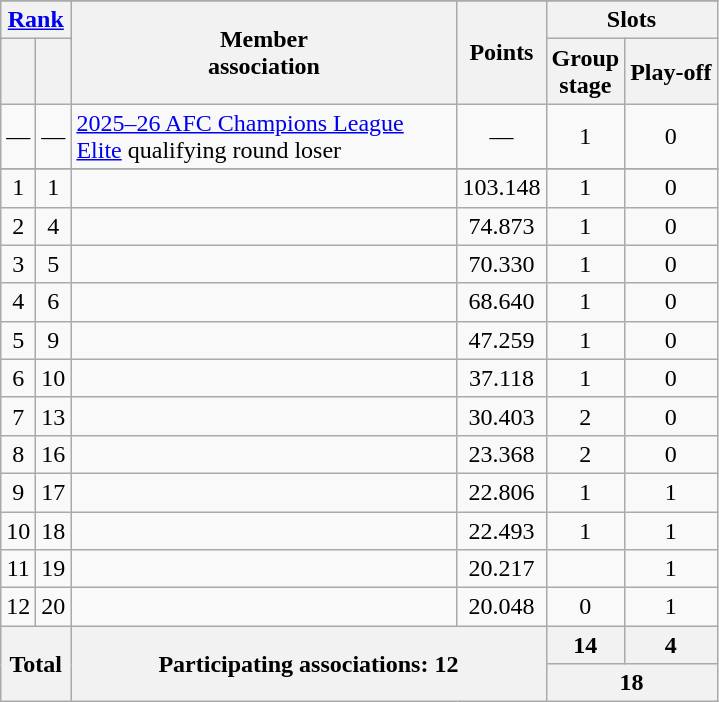<table class="wikitable" style="text-align:center">
<tr>
</tr>
<tr>
<th colspan=2 rowspan=2><a href='#'>Rank</a></th>
<th rowspan=3 width=250>Member<br>association</th>
<th rowspan=3>Points</th>
<th colspan=2>Slots</th>
</tr>
<tr>
<th rowspan=2>Group<br>stage</th>
<th rowspan=2>Play-off</th>
</tr>
<tr>
<th></th>
<th></th>
</tr>
<tr bgcolor=>
<td>—</td>
<td>—</td>
<td align=left><a href='#'>2025–26 AFC Champions League Elite</a> qualifying round loser</td>
<td>—</td>
<td>1</td>
<td>0</td>
</tr>
<tr>
</tr>
<tr bgcolor=>
<td>1</td>
<td>1</td>
<td align=left></td>
<td>103.148</td>
<td>1</td>
<td>0</td>
</tr>
<tr bgcolor=>
<td>2</td>
<td>4</td>
<td align=left></td>
<td>74.873</td>
<td>1</td>
<td>0</td>
</tr>
<tr bgcolor=>
<td>3</td>
<td>5</td>
<td align=left></td>
<td>70.330</td>
<td>1</td>
<td>0</td>
</tr>
<tr bgcolor=>
<td>4</td>
<td>6</td>
<td align=left></td>
<td>68.640</td>
<td>1</td>
<td>0</td>
</tr>
<tr bgcolor=>
<td>5</td>
<td>9</td>
<td align=left></td>
<td>47.259</td>
<td>1</td>
<td>0</td>
</tr>
<tr bgcolor=>
<td>6</td>
<td>10</td>
<td align=left></td>
<td>37.118</td>
<td>1</td>
<td>0</td>
</tr>
<tr bgcolor=>
<td>7</td>
<td>13</td>
<td align=left></td>
<td>30.403</td>
<td>2</td>
<td>0</td>
</tr>
<tr bgcolor=>
<td>8</td>
<td>16</td>
<td align=left></td>
<td>23.368</td>
<td>2</td>
<td>0</td>
</tr>
<tr bgcolor=>
<td>9</td>
<td>17</td>
<td align=left></td>
<td>22.806</td>
<td>1</td>
<td>1</td>
</tr>
<tr bgcolor=>
<td>10</td>
<td>18</td>
<td align=left></td>
<td>22.493</td>
<td>1</td>
<td>1</td>
</tr>
<tr bgcolor=>
<td>11</td>
<td>19</td>
<td align=left></td>
<td>20.217</td>
<td></td>
<td>1</td>
</tr>
<tr bgcolor=>
<td>12</td>
<td>20</td>
<td align=left></td>
<td>20.048</td>
<td>0</td>
<td>1</td>
</tr>
<tr>
<th colspan=2 rowspan=2>Total</th>
<th colspan=2 rowspan=2>Participating associations: 12</th>
<th>14</th>
<th>4</th>
</tr>
<tr>
<th colspan=2>18</th>
</tr>
</table>
